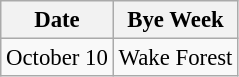<table class="wikitable" style="font-size:95%;">
<tr>
<th>Date</th>
<th colspan="1">Bye Week</th>
</tr>
<tr>
<td>October 10</td>
<td>Wake Forest</td>
</tr>
</table>
